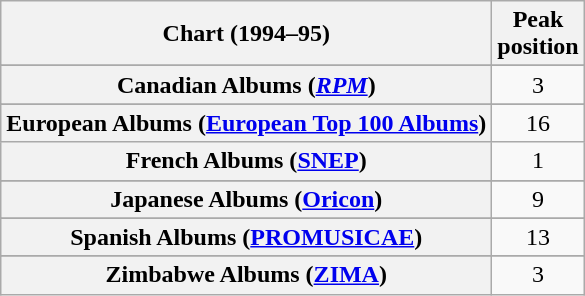<table class="wikitable sortable plainrowheaders" style="text-align:center">
<tr>
<th scope="col">Chart (1994–95)</th>
<th scope="col">Peak<br>position</th>
</tr>
<tr>
</tr>
<tr>
<th scope="row">Canadian Albums (<em><a href='#'>RPM</a></em>)</th>
<td>3</td>
</tr>
<tr>
</tr>
<tr>
<th scope="row">European Albums (<a href='#'>European Top 100 Albums</a>)</th>
<td>16</td>
</tr>
<tr>
<th scope="row">French Albums (<a href='#'>SNEP</a>)</th>
<td>1</td>
</tr>
<tr>
</tr>
<tr>
<th scope="row">Japanese Albums (<a href='#'>Oricon</a>)</th>
<td>9</td>
</tr>
<tr>
</tr>
<tr>
<th scope="row">Spanish Albums (<a href='#'>PROMUSICAE</a>)</th>
<td>13</td>
</tr>
<tr>
</tr>
<tr>
</tr>
<tr>
</tr>
<tr>
</tr>
<tr>
</tr>
<tr>
</tr>
<tr>
<th scope="row">Zimbabwe Albums (<a href='#'>ZIMA</a>)</th>
<td>3</td>
</tr>
</table>
